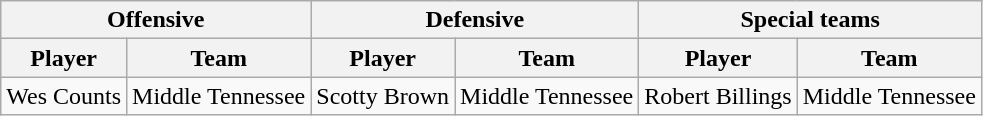<table class="wikitable">
<tr>
<th colspan="2">Offensive</th>
<th colspan="2">Defensive</th>
<th colspan="2">Special teams</th>
</tr>
<tr>
<th>Player</th>
<th>Team</th>
<th>Player</th>
<th>Team</th>
<th>Player</th>
<th>Team</th>
</tr>
<tr>
<td>Wes Counts</td>
<td>Middle Tennessee</td>
<td>Scotty Brown</td>
<td>Middle Tennessee</td>
<td>Robert Billings</td>
<td>Middle Tennessee</td>
</tr>
</table>
